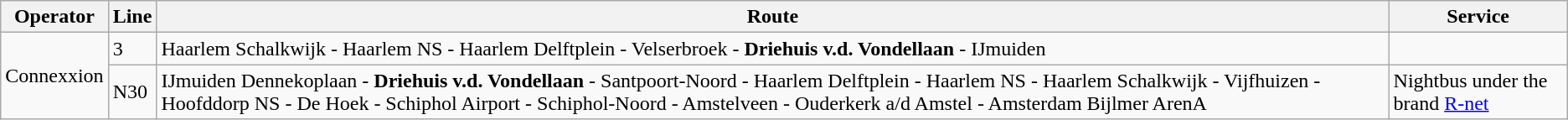<table class="wikitable">
<tr>
<th>Operator</th>
<th>Line</th>
<th>Route</th>
<th>Service</th>
</tr>
<tr>
<td rowspan="2">Connexxion</td>
<td>3</td>
<td>Haarlem Schalkwijk - Haarlem NS - Haarlem Delftplein - Velserbroek - <strong>Driehuis v.d. Vondellaan</strong> - IJmuiden</td>
<td></td>
</tr>
<tr>
<td>N30</td>
<td>IJmuiden Dennekoplaan - <strong>Driehuis v.d. Vondellaan</strong> - Santpoort-Noord - Haarlem Delftplein - Haarlem NS - Haarlem Schalkwijk - Vijfhuizen - Hoofddorp NS - De Hoek - Schiphol Airport - Schiphol-Noord - Amstelveen - Ouderkerk a/d Amstel - Amsterdam Bijlmer ArenA</td>
<td rowspan="1">Nightbus under the brand <a href='#'>R-net</a></td>
</tr>
</table>
